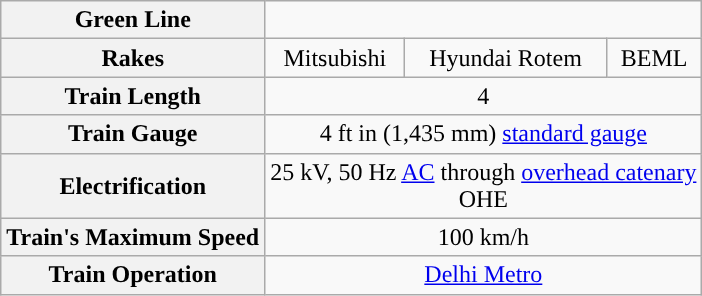<table class="wikitable" style="text-align: center">
<tr>
<th style="background:#"><span>Green Line</span></th>
</tr>
<tr>
<th>Rakes</th>
<td>Mitsubishi</td>
<td>Hyundai Rotem</td>
<td>BEML</td>
</tr>
<tr>
<th>Train Length</th>
<td colspan="3">4</td>
</tr>
<tr>
<th>Train Gauge</th>
<td colspan="3">4 ft  in (1,435 mm) <a href='#'>standard gauge</a></td>
</tr>
<tr>
<th>Electrification</th>
<td colspan="3">25 kV, 50 Hz <a href='#'>AC</a> through <a href='#'>overhead catenary</a><br>OHE</td>
</tr>
<tr>
<th>Train's Maximum Speed</th>
<td colspan="3">100 km/h</td>
</tr>
<tr>
<th>Train Operation</th>
<td colspan="3"><a href='#'>Delhi Metro</a></td>
</tr>
</table>
